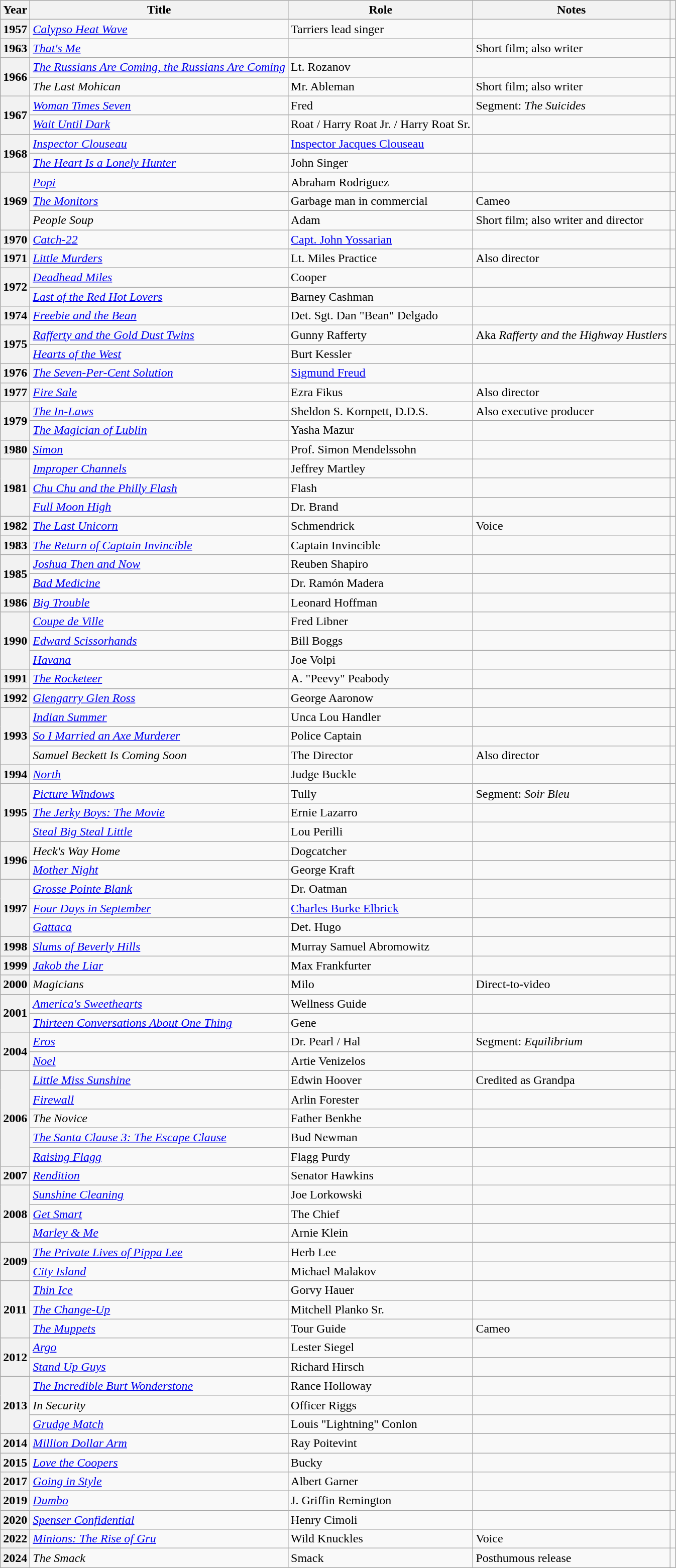<table class="wikitable plainrowheaders sortable" style="margin-right: 0;">
<tr>
<th scope="col">Year</th>
<th scope="col">Title</th>
<th scope="col">Role</th>
<th scope="col" class="unsortable">Notes</th>
<th scope="col" class="unsortable"></th>
</tr>
<tr>
<th scope="row">1957</th>
<td><em><a href='#'>Calypso Heat Wave</a></em></td>
<td>Tarriers lead singer</td>
<td></td>
<td></td>
</tr>
<tr>
<th scope="row">1963</th>
<td><em><a href='#'>That's Me</a></em></td>
<td></td>
<td>Short film; also writer</td>
<td></td>
</tr>
<tr>
<th rowspan="2" scope="row">1966</th>
<td><em><a href='#'>The Russians Are Coming, the Russians Are Coming</a></em></td>
<td>Lt. Rozanov</td>
<td></td>
<td></td>
</tr>
<tr>
<td><em>The Last Mohican</em></td>
<td>Mr. Ableman</td>
<td>Short film; also writer</td>
<td></td>
</tr>
<tr>
<th rowspan="2" scope="row">1967</th>
<td><em><a href='#'>Woman Times Seven</a></em></td>
<td>Fred</td>
<td>Segment: <em>The Suicides</em></td>
<td></td>
</tr>
<tr>
<td><em><a href='#'>Wait Until Dark</a></em></td>
<td>Roat / Harry Roat Jr. / Harry Roat Sr.</td>
<td></td>
<td></td>
</tr>
<tr>
<th rowspan="2" scope="row">1968</th>
<td><em><a href='#'>Inspector Clouseau</a></em></td>
<td><a href='#'>Inspector Jacques Clouseau</a></td>
<td></td>
<td></td>
</tr>
<tr>
<td><em><a href='#'>The Heart Is a Lonely Hunter</a></em></td>
<td>John Singer</td>
<td></td>
<td></td>
</tr>
<tr>
<th rowspan="3" scope="row">1969</th>
<td><em><a href='#'>Popi</a></em></td>
<td>Abraham Rodriguez</td>
<td></td>
<td></td>
</tr>
<tr>
<td><em><a href='#'>The Monitors</a></em></td>
<td>Garbage man in commercial</td>
<td>Cameo</td>
<td></td>
</tr>
<tr>
<td><em>People Soup</em></td>
<td>Adam</td>
<td>Short film; also writer and director</td>
<td></td>
</tr>
<tr>
<th scope="row">1970</th>
<td><em><a href='#'>Catch-22</a></em></td>
<td><a href='#'>Capt. John Yossarian</a></td>
<td></td>
<td></td>
</tr>
<tr>
<th scope="row">1971</th>
<td><em><a href='#'>Little Murders</a></em></td>
<td>Lt. Miles Practice</td>
<td>Also director</td>
<td></td>
</tr>
<tr>
<th rowspan="2" scope="row">1972</th>
<td><em><a href='#'>Deadhead Miles</a></em></td>
<td>Cooper</td>
<td></td>
<td></td>
</tr>
<tr>
<td><em><a href='#'>Last of the Red Hot Lovers</a></em></td>
<td>Barney Cashman</td>
<td></td>
<td></td>
</tr>
<tr>
<th scope="row">1974</th>
<td><em><a href='#'>Freebie and the Bean</a></em></td>
<td>Det. Sgt. Dan "Bean" Delgado</td>
<td></td>
<td></td>
</tr>
<tr>
<th rowspan="2" scope="row">1975</th>
<td><em><a href='#'>Rafferty and the Gold Dust Twins</a></em></td>
<td>Gunny Rafferty</td>
<td>Aka <em>Rafferty and the Highway Hustlers</em></td>
<td></td>
</tr>
<tr>
<td><em><a href='#'>Hearts of the West</a></em></td>
<td>Burt Kessler</td>
<td></td>
<td></td>
</tr>
<tr>
<th scope="row">1976</th>
<td><em><a href='#'>The Seven-Per-Cent Solution</a></em></td>
<td><a href='#'>Sigmund Freud</a></td>
<td></td>
<td></td>
</tr>
<tr>
<th scope="row">1977</th>
<td><em><a href='#'>Fire Sale</a></em></td>
<td>Ezra Fikus</td>
<td>Also director</td>
<td></td>
</tr>
<tr>
<th rowspan="2" scope="row">1979</th>
<td><em><a href='#'>The In-Laws</a></em></td>
<td>Sheldon S. Kornpett, D.D.S.</td>
<td>Also executive producer</td>
<td></td>
</tr>
<tr>
<td><em><a href='#'>The Magician of Lublin</a></em></td>
<td>Yasha Mazur</td>
<td></td>
<td></td>
</tr>
<tr>
<th scope="row">1980</th>
<td><em><a href='#'>Simon</a></em></td>
<td>Prof. Simon Mendelssohn</td>
<td></td>
<td></td>
</tr>
<tr>
<th rowspan="3" scope="row">1981</th>
<td><em><a href='#'>Improper Channels</a></em></td>
<td>Jeffrey Martley</td>
<td></td>
<td></td>
</tr>
<tr>
<td><em><a href='#'>Chu Chu and the Philly Flash</a></em></td>
<td>Flash</td>
<td></td>
<td></td>
</tr>
<tr>
<td><em><a href='#'>Full Moon High</a></em></td>
<td>Dr. Brand</td>
<td></td>
<td></td>
</tr>
<tr>
<th scope="row">1982</th>
<td><em><a href='#'>The Last Unicorn</a></em></td>
<td>Schmendrick</td>
<td>Voice</td>
<td></td>
</tr>
<tr>
<th scope="row">1983</th>
<td><em><a href='#'>The Return of Captain Invincible</a></em></td>
<td>Captain Invincible</td>
<td></td>
<td></td>
</tr>
<tr>
<th rowspan="2" scope="row">1985</th>
<td><em><a href='#'>Joshua Then and Now</a></em></td>
<td>Reuben Shapiro</td>
<td></td>
<td></td>
</tr>
<tr>
<td><em><a href='#'>Bad Medicine</a></em></td>
<td>Dr. Ramón Madera</td>
<td></td>
<td></td>
</tr>
<tr>
<th scope="row">1986</th>
<td><em><a href='#'>Big Trouble</a></em></td>
<td>Leonard Hoffman</td>
<td></td>
<td></td>
</tr>
<tr>
<th rowspan="3" scope="row">1990</th>
<td><em><a href='#'>Coupe de Ville</a></em></td>
<td>Fred Libner</td>
<td></td>
<td></td>
</tr>
<tr>
<td><em><a href='#'>Edward Scissorhands</a></em></td>
<td>Bill Boggs</td>
<td></td>
<td></td>
</tr>
<tr>
<td><em><a href='#'>Havana</a></em></td>
<td>Joe Volpi</td>
<td></td>
<td></td>
</tr>
<tr>
<th scope="row">1991</th>
<td><em><a href='#'>The Rocketeer</a></em></td>
<td>A. "Peevy" Peabody</td>
<td></td>
<td></td>
</tr>
<tr>
<th scope="row">1992</th>
<td><em><a href='#'>Glengarry Glen Ross</a></em></td>
<td>George Aaronow</td>
<td></td>
<td></td>
</tr>
<tr>
<th rowspan="3" scope="row">1993</th>
<td><em><a href='#'>Indian Summer</a></em></td>
<td>Unca Lou Handler</td>
<td></td>
<td></td>
</tr>
<tr>
<td><em><a href='#'>So I Married an Axe Murderer</a></em></td>
<td>Police Captain</td>
<td></td>
<td></td>
</tr>
<tr>
<td><em>Samuel Beckett Is Coming Soon</em></td>
<td>The Director</td>
<td>Also director</td>
<td></td>
</tr>
<tr>
<th scope="row">1994</th>
<td><em><a href='#'>North</a></em></td>
<td>Judge Buckle</td>
<td></td>
<td></td>
</tr>
<tr>
<th rowspan="3" scope="row">1995</th>
<td><em><a href='#'>Picture Windows</a></em></td>
<td>Tully</td>
<td>Segment: <em>Soir Bleu</em></td>
<td></td>
</tr>
<tr>
<td><em><a href='#'>The Jerky Boys: The Movie</a></em></td>
<td>Ernie Lazarro</td>
<td></td>
<td></td>
</tr>
<tr>
<td><em><a href='#'>Steal Big Steal Little</a></em></td>
<td>Lou Perilli</td>
<td></td>
<td></td>
</tr>
<tr>
<th rowspan="2" scope="row">1996</th>
<td><em>Heck's Way Home</em></td>
<td>Dogcatcher</td>
<td></td>
<td></td>
</tr>
<tr>
<td><em><a href='#'>Mother Night</a></em></td>
<td>George Kraft</td>
<td></td>
<td></td>
</tr>
<tr>
<th rowspan="3" scope="row">1997</th>
<td><em><a href='#'>Grosse Pointe Blank</a></em></td>
<td>Dr. Oatman</td>
<td></td>
<td></td>
</tr>
<tr>
<td><em><a href='#'>Four Days in September</a></em></td>
<td><a href='#'>Charles Burke Elbrick</a></td>
<td></td>
<td></td>
</tr>
<tr>
<td><em><a href='#'>Gattaca</a></em></td>
<td>Det. Hugo</td>
<td></td>
<td></td>
</tr>
<tr>
<th scope="row">1998</th>
<td><em><a href='#'>Slums of Beverly Hills</a></em></td>
<td>Murray Samuel Abromowitz</td>
<td></td>
<td></td>
</tr>
<tr>
<th scope="row">1999</th>
<td><em><a href='#'>Jakob the Liar</a></em></td>
<td>Max Frankfurter</td>
<td></td>
<td></td>
</tr>
<tr>
<th scope="row">2000</th>
<td><em>Magicians</em></td>
<td>Milo</td>
<td>Direct-to-video</td>
<td></td>
</tr>
<tr>
<th rowspan="2" scope="row">2001</th>
<td><em><a href='#'>America's Sweethearts</a></em></td>
<td>Wellness Guide</td>
<td></td>
<td></td>
</tr>
<tr>
<td><em><a href='#'>Thirteen Conversations About One Thing</a></em></td>
<td>Gene</td>
<td></td>
<td></td>
</tr>
<tr>
<th rowspan="2" scope="row">2004</th>
<td><em><a href='#'>Eros</a></em></td>
<td>Dr. Pearl / Hal</td>
<td>Segment: <em>Equilibrium</em></td>
<td></td>
</tr>
<tr>
<td><em><a href='#'>Noel</a></em></td>
<td>Artie Venizelos</td>
<td></td>
<td></td>
</tr>
<tr>
<th rowspan="5" scope="row">2006</th>
<td><em><a href='#'>Little Miss Sunshine</a></em></td>
<td>Edwin Hoover</td>
<td>Credited as Grandpa</td>
<td></td>
</tr>
<tr>
<td><em><a href='#'>Firewall</a></em></td>
<td>Arlin Forester</td>
<td></td>
<td></td>
</tr>
<tr>
<td><em>The Novice</em></td>
<td>Father Benkhe</td>
<td></td>
<td></td>
</tr>
<tr>
<td><em><a href='#'>The Santa Clause 3: The Escape Clause</a></em></td>
<td>Bud Newman</td>
<td></td>
<td></td>
</tr>
<tr>
<td><em><a href='#'>Raising Flagg</a></em></td>
<td>Flagg Purdy</td>
<td></td>
<td></td>
</tr>
<tr>
<th scope="row">2007</th>
<td><em><a href='#'>Rendition</a></em></td>
<td>Senator Hawkins</td>
<td></td>
<td></td>
</tr>
<tr>
<th rowspan="3" scope="row">2008</th>
<td><em><a href='#'>Sunshine Cleaning</a></em></td>
<td>Joe Lorkowski</td>
<td></td>
<td></td>
</tr>
<tr>
<td><em><a href='#'>Get Smart</a></em></td>
<td>The Chief</td>
<td></td>
<td></td>
</tr>
<tr>
<td><em><a href='#'>Marley & Me</a></em></td>
<td>Arnie Klein</td>
<td></td>
<td></td>
</tr>
<tr>
<th rowspan="2" scope="row">2009</th>
<td><em><a href='#'>The Private Lives of Pippa Lee</a></em></td>
<td>Herb Lee</td>
<td></td>
<td></td>
</tr>
<tr>
<td><em><a href='#'>City Island</a></em></td>
<td>Michael Malakov</td>
<td></td>
<td></td>
</tr>
<tr>
<th rowspan="3" scope="row">2011</th>
<td><em><a href='#'>Thin Ice</a></em></td>
<td>Gorvy Hauer</td>
<td></td>
<td></td>
</tr>
<tr>
<td><em><a href='#'>The Change-Up</a></em></td>
<td>Mitchell Planko Sr.</td>
<td></td>
<td></td>
</tr>
<tr>
<td><em><a href='#'>The Muppets</a></em></td>
<td>Tour Guide</td>
<td>Cameo</td>
<td></td>
</tr>
<tr>
<th rowspan="2" scope="row">2012</th>
<td><em><a href='#'>Argo</a></em></td>
<td>Lester Siegel</td>
<td></td>
<td></td>
</tr>
<tr>
<td><em><a href='#'>Stand Up Guys</a></em></td>
<td>Richard Hirsch</td>
<td></td>
<td></td>
</tr>
<tr>
<th rowspan="3" scope="row">2013</th>
<td><em><a href='#'>The Incredible Burt Wonderstone</a></em></td>
<td>Rance Holloway</td>
<td></td>
<td></td>
</tr>
<tr>
<td><em>In Security</em></td>
<td>Officer Riggs</td>
<td></td>
<td></td>
</tr>
<tr>
<td><em><a href='#'>Grudge Match</a></em></td>
<td>Louis "Lightning" Conlon</td>
<td></td>
<td></td>
</tr>
<tr>
<th scope="row">2014</th>
<td><em><a href='#'>Million Dollar Arm</a></em></td>
<td>Ray Poitevint</td>
<td></td>
<td></td>
</tr>
<tr>
<th scope="row">2015</th>
<td><em><a href='#'>Love the Coopers</a></em></td>
<td>Bucky</td>
<td></td>
<td></td>
</tr>
<tr>
<th scope="row">2017</th>
<td><em><a href='#'>Going in Style</a></em></td>
<td>Albert Garner</td>
<td></td>
<td></td>
</tr>
<tr>
<th scope="row">2019</th>
<td><em><a href='#'>Dumbo</a></em></td>
<td>J. Griffin Remington</td>
<td></td>
<td></td>
</tr>
<tr>
<th scope="row">2020</th>
<td><em><a href='#'>Spenser Confidential</a></em></td>
<td>Henry Cimoli</td>
<td></td>
<td></td>
</tr>
<tr>
<th scope="row">2022</th>
<td><em><a href='#'>Minions: The Rise of Gru</a></em></td>
<td>Wild Knuckles</td>
<td>Voice</td>
<td></td>
</tr>
<tr>
<th scope="row">2024</th>
<td><em>The Smack</em></td>
<td>Smack</td>
<td>Posthumous release</td>
<td></td>
</tr>
</table>
